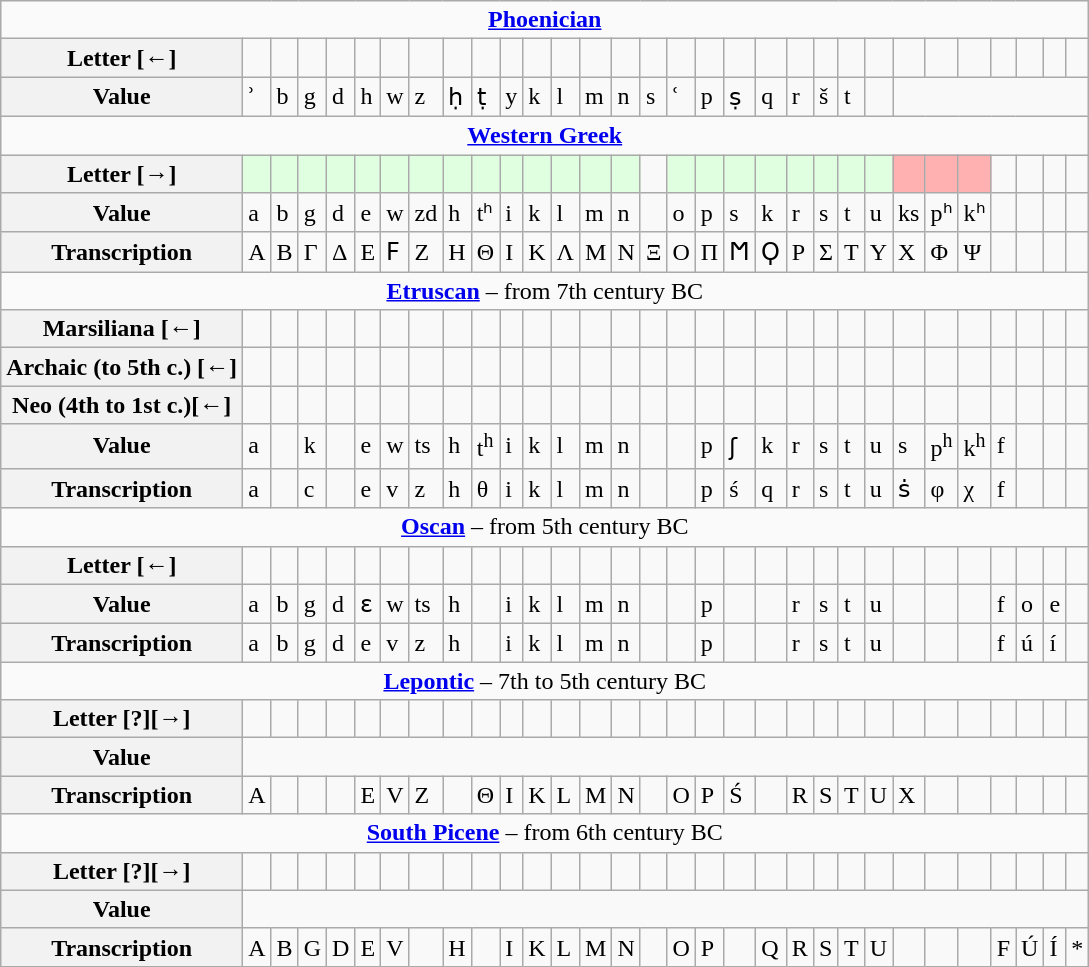<table class="wikitable">
<tr>
<td colspan=31 style="background-color:#FAFAFA;text-align:center;"><strong><a href='#'>Phoenician</a></strong></td>
</tr>
<tr>
<th>Letter [←]</th>
<td></td>
<td></td>
<td></td>
<td></td>
<td></td>
<td></td>
<td></td>
<td></td>
<td></td>
<td></td>
<td></td>
<td></td>
<td></td>
<td></td>
<td></td>
<td></td>
<td></td>
<td></td>
<td></td>
<td></td>
<td></td>
<td></td>
<td></td>
<td></td>
<td></td>
<td></td>
<td></td>
<td></td>
<td></td>
<td></td>
</tr>
<tr>
<th>Value</th>
<td>ʾ</td>
<td>b</td>
<td>g</td>
<td>d</td>
<td>h</td>
<td>w</td>
<td>z</td>
<td>ḥ</td>
<td>ṭ</td>
<td>y</td>
<td>k</td>
<td>l</td>
<td>m</td>
<td>n</td>
<td>s</td>
<td>ʿ</td>
<td>p</td>
<td>ṣ</td>
<td>q</td>
<td>r</td>
<td>š</td>
<td>t</td>
<td></td>
</tr>
<tr>
<td colspan=31 style="background-color:#FAFAFA;text-align:center;"><strong><a href='#'>Western Greek</a></strong></td>
</tr>
<tr>
<th>Letter [→]</th>
<td style="background-color:#E0FFE0;"></td>
<td style="background-color:#E0FFE0;"></td>
<td style="background-color:#E0FFE0;"></td>
<td style="background-color:#E0FFE0;"></td>
<td style="background-color:#E0FFE0;"></td>
<td style="background-color:#E0FFE0;"></td>
<td style="background-color:#E0FFE0;"></td>
<td style="background-color:#E0FFE0;"></td>
<td style="background-color:#E0FFE0;"></td>
<td style="background-color:#E0FFE0;"></td>
<td style="background-color:#E0FFE0;"></td>
<td style="background-color:#E0FFE0;"></td>
<td style="background-color:#E0FFE0;"></td>
<td style="background-color:#E0FFE0;"></td>
<td></td>
<td style="background-color:#E0FFE0;"></td>
<td style="background-color:#E0FFE0;"></td>
<td style="background-color:#E0FFE0;"></td>
<td style="background-color:#E0FFE0;"></td>
<td style="background-color:#E0FFE0;"></td>
<td style="background-color:#E0FFE0;"></td>
<td style="background-color:#E0FFE0;"></td>
<td style="background-color:#E0FFE0;"></td>
<td style="background-color:#FFB0B0;"></td>
<td style="background-color:#FFB0B0;"></td>
<td style="background-color:#FFB0B0;"></td>
<td></td>
<td></td>
<td></td>
<td></td>
</tr>
<tr>
<th>Value</th>
<td>a</td>
<td>b</td>
<td>g</td>
<td>d</td>
<td>e</td>
<td>w</td>
<td>zd</td>
<td>h</td>
<td>tʰ</td>
<td>i</td>
<td>k</td>
<td>l</td>
<td>m</td>
<td>n</td>
<td></td>
<td>o</td>
<td>p</td>
<td>s</td>
<td>k</td>
<td>r</td>
<td>s</td>
<td>t</td>
<td>u</td>
<td>ks</td>
<td>pʰ</td>
<td>kʰ</td>
<td></td>
<td></td>
<td></td>
</tr>
<tr>
<th>Transcription</th>
<td>Α</td>
<td>Β</td>
<td>Γ</td>
<td>Δ</td>
<td>Ε</td>
<td>Ϝ</td>
<td>Ζ</td>
<td>Η</td>
<td>Θ</td>
<td>Ι</td>
<td>Κ</td>
<td>Λ</td>
<td>Μ</td>
<td>Ν</td>
<td>Ξ</td>
<td>Ο</td>
<td>Π</td>
<td>Ϻ</td>
<td>Ϙ</td>
<td>Ρ</td>
<td>Σ</td>
<td>Τ</td>
<td>Υ</td>
<td>X</td>
<td>Φ</td>
<td>Ψ</td>
<td></td>
<td></td>
<td></td>
<td></td>
</tr>
<tr>
<td colspan=31 style="background-color:#FAFAFA;text-align:center;"><strong><a href='#'>Etruscan</a></strong> – from 7th century BC</td>
</tr>
<tr>
<th>Marsiliana [←]</th>
<td></td>
<td></td>
<td></td>
<td></td>
<td></td>
<td></td>
<td></td>
<td></td>
<td></td>
<td></td>
<td></td>
<td></td>
<td></td>
<td></td>
<td></td>
<td></td>
<td></td>
<td></td>
<td></td>
<td></td>
<td></td>
<td></td>
<td></td>
<td></td>
<td></td>
<td></td>
<td></td>
<td></td>
<td></td>
<td></td>
</tr>
<tr>
<th>Archaic (to 5th c.) [←]</th>
<td></td>
<td></td>
<td></td>
<td></td>
<td></td>
<td></td>
<td></td>
<td></td>
<td></td>
<td></td>
<td></td>
<td></td>
<td></td>
<td></td>
<td></td>
<td></td>
<td></td>
<td></td>
<td></td>
<td></td>
<td></td>
<td></td>
<td></td>
<td></td>
<td></td>
<td></td>
<td></td>
<td></td>
<td></td>
<td></td>
</tr>
<tr>
<th>Neo (4th to 1st c.)[←]</th>
<td></td>
<td></td>
<td></td>
<td></td>
<td></td>
<td></td>
<td></td>
<td></td>
<td></td>
<td></td>
<td></td>
<td></td>
<td></td>
<td></td>
<td></td>
<td></td>
<td></td>
<td></td>
<td></td>
<td></td>
<td></td>
<td></td>
<td></td>
<td></td>
<td></td>
<td></td>
<td></td>
<td></td>
<td></td>
<td></td>
</tr>
<tr>
<th>Value</th>
<td>a</td>
<td></td>
<td>k</td>
<td></td>
<td>e</td>
<td>w</td>
<td>ts</td>
<td>h</td>
<td>t<sup>h</sup></td>
<td>i</td>
<td>k</td>
<td>l</td>
<td>m</td>
<td>n</td>
<td></td>
<td></td>
<td>p</td>
<td>ʃ</td>
<td>k</td>
<td>r</td>
<td>s</td>
<td>t</td>
<td>u</td>
<td>s</td>
<td>p<sup>h</sup></td>
<td>k<sup>h</sup></td>
<td>f</td>
<td></td>
<td></td>
<td></td>
</tr>
<tr>
<th>Transcription</th>
<td>a</td>
<td></td>
<td>c</td>
<td></td>
<td>e</td>
<td>v</td>
<td>z</td>
<td>h</td>
<td>θ</td>
<td>i</td>
<td>k</td>
<td>l</td>
<td>m</td>
<td>n</td>
<td></td>
<td></td>
<td>p</td>
<td>ś</td>
<td>q</td>
<td>r</td>
<td>s</td>
<td>t</td>
<td>u</td>
<td>ṡ</td>
<td>φ</td>
<td>χ</td>
<td>f</td>
<td></td>
<td></td>
<td></td>
</tr>
<tr>
<td colspan=31 style="background-color:#FAFAFA;text-align:center;"><strong><a href='#'>Oscan</a></strong> – from 5th century BC</td>
</tr>
<tr>
<th>Letter [←]</th>
<td></td>
<td></td>
<td></td>
<td></td>
<td></td>
<td></td>
<td></td>
<td></td>
<td></td>
<td></td>
<td></td>
<td></td>
<td></td>
<td></td>
<td></td>
<td></td>
<td></td>
<td></td>
<td></td>
<td></td>
<td></td>
<td></td>
<td></td>
<td></td>
<td></td>
<td></td>
<td></td>
<td></td>
<td></td>
<td></td>
</tr>
<tr>
<th>Value</th>
<td>a</td>
<td>b</td>
<td>g</td>
<td>d</td>
<td>ɛ</td>
<td>w</td>
<td>ts</td>
<td>h</td>
<td></td>
<td>i</td>
<td>k</td>
<td>l</td>
<td>m</td>
<td>n</td>
<td></td>
<td></td>
<td>p</td>
<td></td>
<td></td>
<td>r</td>
<td>s</td>
<td>t</td>
<td>u</td>
<td></td>
<td></td>
<td></td>
<td>f</td>
<td>o</td>
<td>e</td>
<td></td>
</tr>
<tr>
<th>Transcription</th>
<td>a</td>
<td>b</td>
<td>g</td>
<td>d</td>
<td>e</td>
<td>v</td>
<td>z</td>
<td>h</td>
<td></td>
<td>i</td>
<td>k</td>
<td>l</td>
<td>m</td>
<td>n</td>
<td></td>
<td></td>
<td>p</td>
<td></td>
<td></td>
<td>r</td>
<td>s</td>
<td>t</td>
<td>u</td>
<td></td>
<td></td>
<td></td>
<td>f</td>
<td>ú</td>
<td>í</td>
<td></td>
</tr>
<tr>
<td colspan=31 style="background-color:#FAFAFA;text-align:center;"><strong><a href='#'>Lepontic</a></strong> – 7th to 5th century BC</td>
</tr>
<tr>
<th>Letter [?][→]</th>
<td></td>
<td></td>
<td></td>
<td></td>
<td></td>
<td></td>
<td></td>
<td></td>
<td></td>
<td></td>
<td></td>
<td></td>
<td></td>
<td></td>
<td></td>
<td></td>
<td></td>
<td></td>
<td></td>
<td></td>
<td></td>
<td></td>
<td></td>
<td></td>
<td></td>
<td></td>
<td></td>
<td></td>
<td></td>
<td></td>
</tr>
<tr>
<th>Value</th>
</tr>
<tr>
<th>Transcription</th>
<td>A</td>
<td></td>
<td></td>
<td></td>
<td>E</td>
<td>V</td>
<td>Z</td>
<td></td>
<td>Θ</td>
<td>I</td>
<td>K</td>
<td>L</td>
<td>M</td>
<td>N</td>
<td></td>
<td>O</td>
<td>P</td>
<td>Ś</td>
<td></td>
<td>R</td>
<td>S</td>
<td>T</td>
<td>U</td>
<td>X</td>
<td></td>
<td></td>
<td></td>
<td></td>
<td></td>
<td></td>
</tr>
<tr>
<td colspan=31 style="background-color:#FAFAFA;text-align:center;"><strong><a href='#'>South Picene</a></strong> – from 6th century BC</td>
</tr>
<tr>
<th>Letter [?][→]</th>
<td></td>
<td></td>
<td></td>
<td></td>
<td></td>
<td></td>
<td></td>
<td></td>
<td></td>
<td></td>
<td></td>
<td></td>
<td></td>
<td></td>
<td></td>
<td></td>
<td></td>
<td></td>
<td></td>
<td></td>
<td></td>
<td></td>
<td></td>
<td></td>
<td></td>
<td></td>
<td></td>
<td></td>
<td></td>
<td></td>
</tr>
<tr>
<th>Value</th>
</tr>
<tr>
<th>Transcription</th>
<td>A</td>
<td>B</td>
<td>G</td>
<td>D</td>
<td>E</td>
<td>V</td>
<td></td>
<td>H</td>
<td></td>
<td>I</td>
<td>K</td>
<td>L</td>
<td>M</td>
<td>N</td>
<td></td>
<td>O</td>
<td>P</td>
<td></td>
<td>Q</td>
<td>R</td>
<td>S</td>
<td>T</td>
<td>U</td>
<td></td>
<td></td>
<td></td>
<td>F</td>
<td>Ú</td>
<td>Í</td>
<td>*</td>
</tr>
</table>
